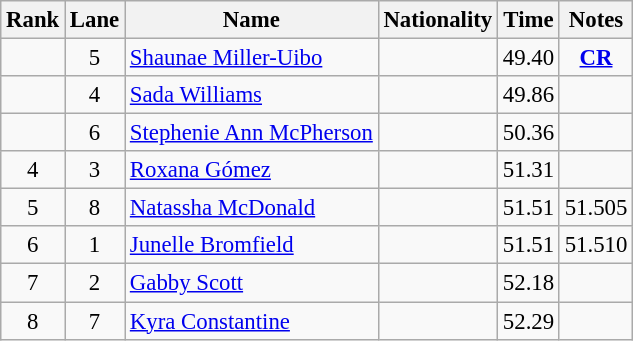<table class="wikitable sortable" style="text-align:center;font-size:95%">
<tr>
<th>Rank</th>
<th>Lane</th>
<th>Name</th>
<th>Nationality</th>
<th>Time</th>
<th>Notes</th>
</tr>
<tr>
<td></td>
<td>5</td>
<td align=left><a href='#'>Shaunae Miller-Uibo</a></td>
<td align=left></td>
<td>49.40</td>
<td><strong><a href='#'>CR</a></strong></td>
</tr>
<tr>
<td></td>
<td>4</td>
<td align=left><a href='#'>Sada Williams</a></td>
<td align=left></td>
<td>49.86</td>
<td></td>
</tr>
<tr>
<td></td>
<td>6</td>
<td align=left><a href='#'>Stephenie Ann McPherson</a></td>
<td align=left></td>
<td>50.36</td>
<td></td>
</tr>
<tr>
<td>4</td>
<td>3</td>
<td align=left><a href='#'>Roxana Gómez</a></td>
<td align=left></td>
<td>51.31</td>
<td></td>
</tr>
<tr>
<td>5</td>
<td>8</td>
<td align=left><a href='#'>Natassha McDonald</a></td>
<td align=left></td>
<td>51.51</td>
<td>51.505</td>
</tr>
<tr>
<td>6</td>
<td>1</td>
<td align=left><a href='#'>Junelle Bromfield</a></td>
<td align=left></td>
<td>51.51</td>
<td>51.510</td>
</tr>
<tr>
<td>7</td>
<td>2</td>
<td align=left><a href='#'>Gabby Scott</a></td>
<td align=left></td>
<td>52.18</td>
<td></td>
</tr>
<tr>
<td>8</td>
<td>7</td>
<td align=left><a href='#'>Kyra Constantine</a></td>
<td align=left></td>
<td>52.29</td>
<td></td>
</tr>
</table>
